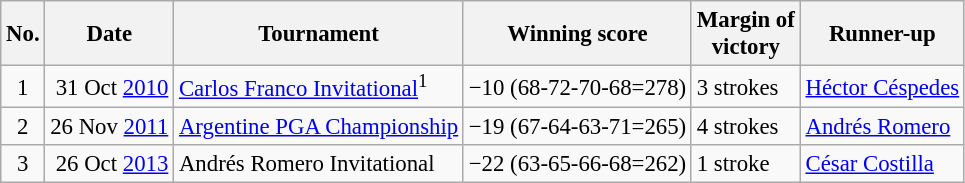<table class="wikitable" style="font-size:95%;">
<tr>
<th>No.</th>
<th>Date</th>
<th>Tournament</th>
<th>Winning score</th>
<th>Margin of<br>victory</th>
<th>Runner-up</th>
</tr>
<tr>
<td align=center>1</td>
<td align=right>31 Oct <a href='#'>2010</a></td>
<td><a href='#'>Carlos Franco Invitational</a><sup>1</sup></td>
<td>−10 (68-72-70-68=278)</td>
<td>3 strokes</td>
<td> <a href='#'>Héctor Céspedes</a></td>
</tr>
<tr>
<td align=center>2</td>
<td align=right>26 Nov <a href='#'>2011</a></td>
<td><a href='#'>Argentine PGA Championship</a></td>
<td>−19 (67-64-63-71=265)</td>
<td>4 strokes</td>
<td> <a href='#'>Andrés Romero</a></td>
</tr>
<tr>
<td align=center>3</td>
<td align=right>26 Oct <a href='#'>2013</a></td>
<td>Andrés Romero Invitational</td>
<td>−22 (63-65-66-68=262)</td>
<td>1 stroke</td>
<td> <a href='#'>César Costilla</a></td>
</tr>
</table>
